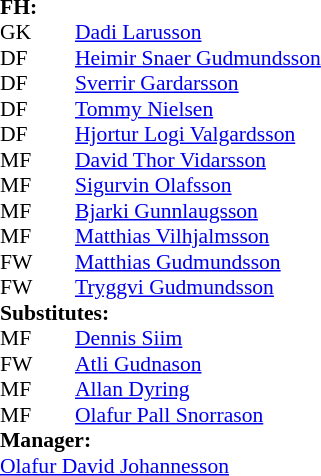<table style="font-size: 90%" cellspacing="0" cellpadding="0">
<tr>
<td colspan="4"><strong>FH:</strong></td>
</tr>
<tr>
<th width="25"></th>
<th width="25"></th>
</tr>
<tr>
<td>GK</td>
<td></td>
<td> <a href='#'>Dadi Larusson</a></td>
</tr>
<tr>
<td>DF</td>
<td></td>
<td> <a href='#'>Heimir Snaer Gudmundsson</a></td>
</tr>
<tr>
<td>DF</td>
<td></td>
<td> <a href='#'>Sverrir Gardarsson</a></td>
</tr>
<tr>
<td>DF</td>
<td></td>
<td> <a href='#'>Tommy Nielsen</a></td>
</tr>
<tr>
<td>DF</td>
<td></td>
<td> <a href='#'>Hjortur Logi Valgardsson</a></td>
</tr>
<tr>
<td>MF</td>
<td></td>
<td> <a href='#'>David Thor Vidarsson</a></td>
</tr>
<tr>
<td>MF</td>
<td></td>
<td> <a href='#'>Sigurvin Olafsson</a></td>
<td></td>
<td></td>
</tr>
<tr>
<td>MF</td>
<td></td>
<td> <a href='#'>Bjarki Gunnlaugsson</a></td>
<td></td>
<td></td>
</tr>
<tr>
<td>MF</td>
<td></td>
<td> <a href='#'>Matthias Vilhjalmsson</a></td>
<td></td>
<td></td>
</tr>
<tr>
<td>FW</td>
<td></td>
<td> <a href='#'>Matthias Gudmundsson</a></td>
<td></td>
<td></td>
</tr>
<tr>
<td>FW</td>
<td></td>
<td> <a href='#'>Tryggvi Gudmundsson</a></td>
</tr>
<tr>
<td colspan=3><strong>Substitutes:</strong></td>
</tr>
<tr>
<td>MF</td>
<td></td>
<td> <a href='#'>Dennis Siim</a></td>
<td></td>
<td></td>
</tr>
<tr>
<td>FW</td>
<td></td>
<td> <a href='#'>Atli Gudnason</a></td>
<td></td>
<td></td>
</tr>
<tr>
<td>MF</td>
<td></td>
<td> <a href='#'>Allan Dyring</a></td>
<td></td>
<td></td>
</tr>
<tr>
<td>MF</td>
<td></td>
<td> <a href='#'>Olafur Pall Snorrason</a></td>
<td></td>
<td></td>
</tr>
<tr>
<td colspan=3><strong>Manager:</strong></td>
</tr>
<tr>
<td colspan="4"> <a href='#'>Olafur David Johannesson</a></td>
</tr>
</table>
